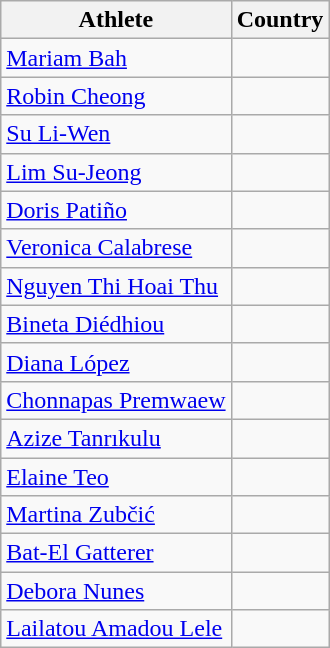<table class="wikitable sortable" style="text-align:center">
<tr>
<th>Athlete</th>
<th>Country</th>
</tr>
<tr>
<td align="left"><a href='#'>Mariam Bah</a></td>
<td></td>
</tr>
<tr>
<td align="left"><a href='#'>Robin Cheong</a></td>
<td></td>
</tr>
<tr>
<td align="left"><a href='#'>Su Li-Wen</a></td>
<td></td>
</tr>
<tr>
<td align="left"><a href='#'>Lim Su-Jeong</a></td>
<td></td>
</tr>
<tr>
<td align="left"><a href='#'>Doris Patiño</a></td>
<td></td>
</tr>
<tr>
<td align="left"><a href='#'>Veronica Calabrese</a></td>
<td></td>
</tr>
<tr>
<td align="left"><a href='#'>Nguyen Thi Hoai Thu</a></td>
<td></td>
</tr>
<tr>
<td align="left"><a href='#'>Bineta Diédhiou</a></td>
<td></td>
</tr>
<tr>
<td align="left"><a href='#'>Diana López</a></td>
<td></td>
</tr>
<tr>
<td align="left"><a href='#'>Chonnapas Premwaew</a></td>
<td></td>
</tr>
<tr>
<td align="left"><a href='#'>Azize Tanrıkulu</a></td>
<td></td>
</tr>
<tr>
<td align="left"><a href='#'>Elaine Teo</a></td>
<td></td>
</tr>
<tr>
<td align="left"><a href='#'>Martina Zubčić</a></td>
<td></td>
</tr>
<tr>
<td align="left"><a href='#'>Bat-El Gatterer</a></td>
<td></td>
</tr>
<tr>
<td align="left"><a href='#'>Debora Nunes</a></td>
<td></td>
</tr>
<tr>
<td align="left"><a href='#'>Lailatou Amadou Lele</a></td>
<td></td>
</tr>
</table>
